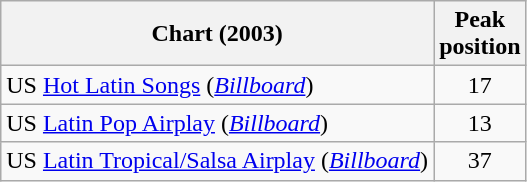<table class="wikitable">
<tr>
<th align="left">Chart (2003)</th>
<th align="left">Peak<br>position</th>
</tr>
<tr>
<td align="left">US <a href='#'>Hot Latin Songs</a> (<a href='#'><em>Billboard</em></a>)</td>
<td align="center">17</td>
</tr>
<tr>
<td align="left">US <a href='#'>Latin Pop Airplay</a> (<a href='#'><em>Billboard</em></a>)</td>
<td align="center">13</td>
</tr>
<tr>
<td align="left">US <a href='#'>Latin Tropical/Salsa Airplay</a> (<a href='#'><em>Billboard</em></a>)</td>
<td align="center">37</td>
</tr>
</table>
